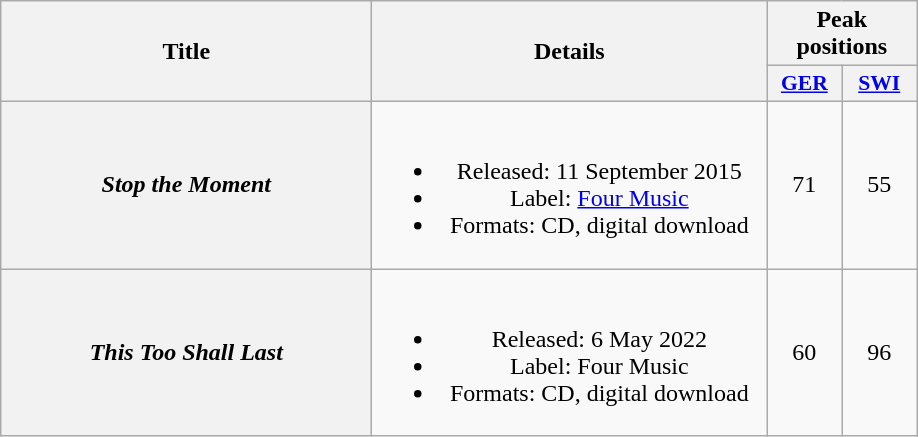<table class="wikitable plainrowheaders" style="text-align:center;" border="1">
<tr>
<th scope="col" rowspan="2" style="width:15em;">Title</th>
<th scope="col" rowspan="2" style="width:16em;">Details</th>
<th scope="col" colspan="2">Peak positions</th>
</tr>
<tr>
<th scope="col" style="width:3em;font-size:90%;"><a href='#'>GER</a><br></th>
<th scope="col" style="width:3em;font-size:90%;"><a href='#'>SWI</a><br></th>
</tr>
<tr>
<th scope="row"><em>Stop the Moment</em></th>
<td><br><ul><li>Released: 11 September 2015</li><li>Label: <a href='#'>Four Music</a></li><li>Formats: CD, digital download</li></ul></td>
<td>71</td>
<td>55</td>
</tr>
<tr>
<th scope="row"><em>This Too Shall Last</em></th>
<td><br><ul><li>Released: 6 May 2022</li><li>Label: Four Music</li><li>Formats: CD, digital download</li></ul></td>
<td>60</td>
<td>96</td>
</tr>
</table>
